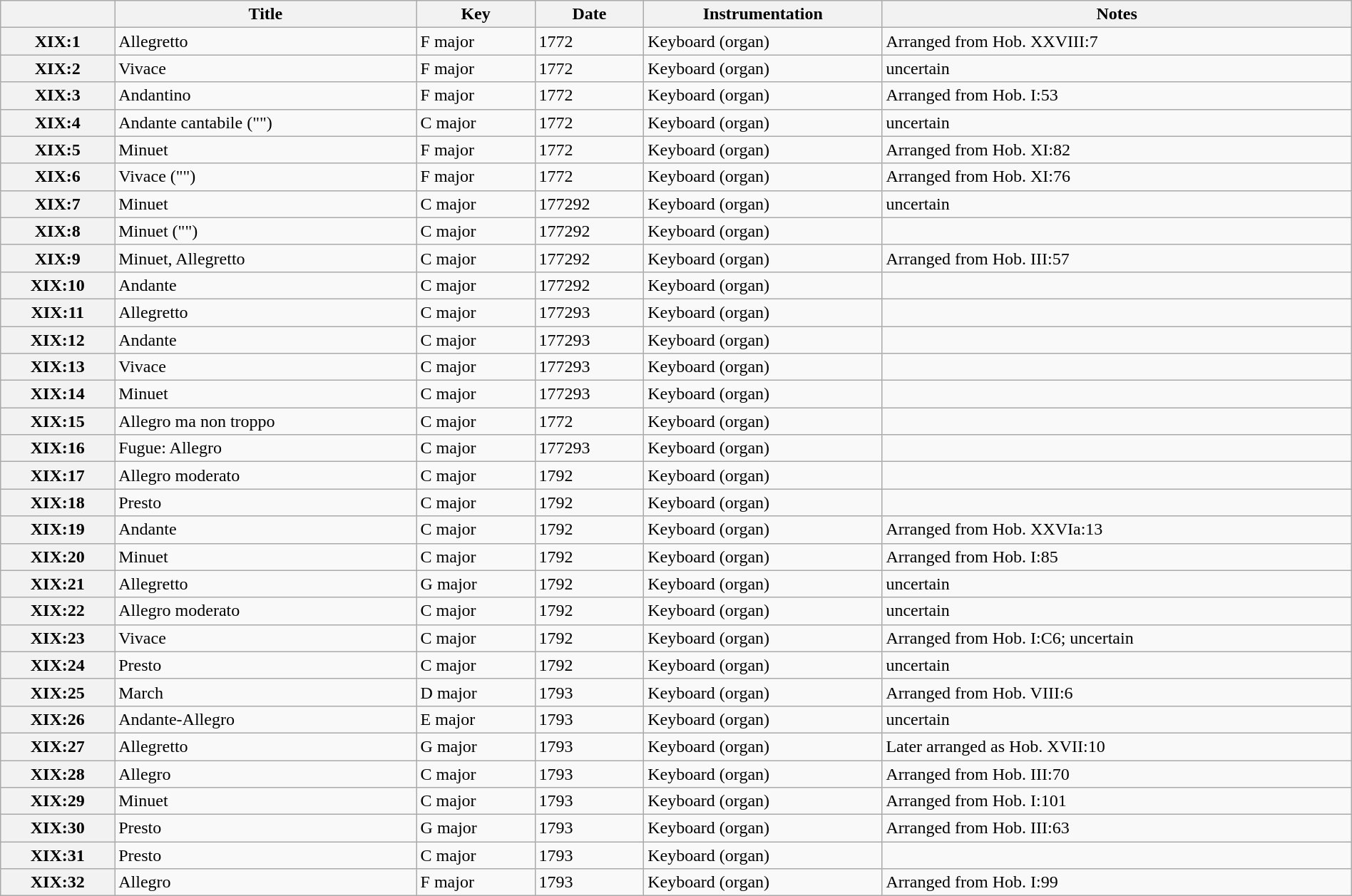<table class="wikitable sortable" style="text-align: left" width=100%>
<tr>
<th scope="col"><a href='#'></a></th>
<th scope="col">Title</th>
<th scope="col">Key</th>
<th scope="col">Date</th>
<th scope="col">Instrumentation</th>
<th scope="col">Notes</th>
</tr>
<tr>
<th scope="row">XIX:1</th>
<td>Allegretto</td>
<td>F major</td>
<td>1772</td>
<td>Keyboard (organ)</td>
<td>Arranged from Hob. XXVIII:7</td>
</tr>
<tr>
<th scope="row">XIX:2</th>
<td>Vivace</td>
<td>F major</td>
<td>1772</td>
<td>Keyboard (organ)</td>
<td>uncertain</td>
</tr>
<tr>
<th scope="row">XIX:3</th>
<td>Andantino</td>
<td>F major</td>
<td>1772</td>
<td>Keyboard (organ)</td>
<td>Arranged from Hob. I:53</td>
</tr>
<tr>
<th scope="row">XIX:4</th>
<td>Andante cantabile ("")</td>
<td>C major</td>
<td>1772</td>
<td>Keyboard (organ)</td>
<td>uncertain</td>
</tr>
<tr>
<th scope="row">XIX:5</th>
<td>Minuet</td>
<td>F major</td>
<td>1772</td>
<td>Keyboard (organ)</td>
<td>Arranged from Hob. XI:82</td>
</tr>
<tr>
<th scope="row">XIX:6</th>
<td>Vivace ("")</td>
<td>F major</td>
<td>1772</td>
<td>Keyboard (organ)</td>
<td>Arranged from Hob. XI:76</td>
</tr>
<tr>
<th scope="row">XIX:7</th>
<td>Minuet</td>
<td>C major</td>
<td>177292</td>
<td>Keyboard (organ)</td>
<td>uncertain</td>
</tr>
<tr>
<th scope="row">XIX:8</th>
<td>Minuet ("")</td>
<td>C major</td>
<td>177292</td>
<td>Keyboard (organ)</td>
<td></td>
</tr>
<tr>
<th scope="row">XIX:9</th>
<td>Minuet, Allegretto</td>
<td>C major</td>
<td>177292</td>
<td>Keyboard (organ)</td>
<td>Arranged from Hob. III:57</td>
</tr>
<tr>
<th scope="row">XIX:10</th>
<td>Andante</td>
<td>C major</td>
<td>177292</td>
<td>Keyboard (organ)</td>
<td></td>
</tr>
<tr>
<th scope="row">XIX:11</th>
<td>Allegretto</td>
<td>C major</td>
<td>177293</td>
<td>Keyboard (organ)</td>
<td></td>
</tr>
<tr>
<th scope="row">XIX:12</th>
<td>Andante</td>
<td>C major</td>
<td>177293</td>
<td>Keyboard (organ)</td>
<td></td>
</tr>
<tr>
<th scope="row">XIX:13</th>
<td>Vivace</td>
<td>C major</td>
<td>177293</td>
<td>Keyboard (organ)</td>
<td></td>
</tr>
<tr>
<th scope="row">XIX:14</th>
<td>Minuet</td>
<td>C major</td>
<td>177293</td>
<td>Keyboard (organ)</td>
<td></td>
</tr>
<tr>
<th scope="row">XIX:15</th>
<td>Allegro ma non troppo</td>
<td>C major</td>
<td>1772</td>
<td>Keyboard (organ)</td>
<td></td>
</tr>
<tr>
<th scope="row">XIX:16</th>
<td>Fugue: Allegro</td>
<td>C major</td>
<td>177293</td>
<td>Keyboard (organ)</td>
<td></td>
</tr>
<tr>
<th scope="row">XIX:17</th>
<td>Allegro moderato</td>
<td>C major</td>
<td>1792</td>
<td>Keyboard (organ)</td>
<td></td>
</tr>
<tr>
<th scope="row">XIX:18</th>
<td>Presto</td>
<td>C major</td>
<td>1792</td>
<td>Keyboard (organ)</td>
<td></td>
</tr>
<tr>
<th scope="row">XIX:19</th>
<td>Andante</td>
<td>C major</td>
<td>1792</td>
<td>Keyboard (organ)</td>
<td>Arranged from Hob. XXVIa:13</td>
</tr>
<tr>
<th scope="row">XIX:20</th>
<td>Minuet</td>
<td>C major</td>
<td>1792</td>
<td>Keyboard (organ)</td>
<td>Arranged from Hob. I:85</td>
</tr>
<tr>
<th scope="row">XIX:21</th>
<td>Allegretto</td>
<td>G major</td>
<td>1792</td>
<td>Keyboard (organ)</td>
<td>uncertain</td>
</tr>
<tr>
<th scope="row">XIX:22</th>
<td>Allegro moderato</td>
<td>C major</td>
<td>1792</td>
<td>Keyboard (organ)</td>
<td>uncertain</td>
</tr>
<tr>
<th scope="row">XIX:23</th>
<td>Vivace</td>
<td>C major</td>
<td>1792</td>
<td>Keyboard (organ)</td>
<td>Arranged from Hob. I:C6; uncertain</td>
</tr>
<tr>
<th scope="row">XIX:24</th>
<td>Presto</td>
<td>C major</td>
<td>1792</td>
<td>Keyboard (organ)</td>
<td>uncertain</td>
</tr>
<tr>
<th scope="row">XIX:25</th>
<td>March</td>
<td>D major</td>
<td>1793</td>
<td>Keyboard (organ)</td>
<td>Arranged from Hob. VIII:6</td>
</tr>
<tr>
<th scope="row">XIX:26</th>
<td>Andante-Allegro</td>
<td>E major</td>
<td>1793</td>
<td>Keyboard (organ)</td>
<td>uncertain</td>
</tr>
<tr>
<th scope="row">XIX:27</th>
<td>Allegretto</td>
<td>G major</td>
<td>1793</td>
<td>Keyboard (organ)</td>
<td>Later arranged as Hob. XVII:10</td>
</tr>
<tr>
<th scope="row">XIX:28</th>
<td>Allegro</td>
<td>C major</td>
<td>1793</td>
<td>Keyboard (organ)</td>
<td>Arranged from Hob. III:70</td>
</tr>
<tr>
<th scope="row">XIX:29</th>
<td>Minuet</td>
<td>C major</td>
<td>1793</td>
<td>Keyboard (organ)</td>
<td>Arranged from Hob. I:101</td>
</tr>
<tr>
<th scope="row">XIX:30</th>
<td>Presto</td>
<td>G major</td>
<td>1793</td>
<td>Keyboard (organ)</td>
<td>Arranged from Hob. III:63</td>
</tr>
<tr>
<th scope="row">XIX:31</th>
<td>Presto</td>
<td>C major</td>
<td>1793</td>
<td>Keyboard (organ)</td>
<td></td>
</tr>
<tr>
<th scope="row">XIX:32</th>
<td>Allegro</td>
<td>F major</td>
<td>1793</td>
<td>Keyboard (organ)</td>
<td>Arranged from Hob. I:99</td>
</tr>
</table>
